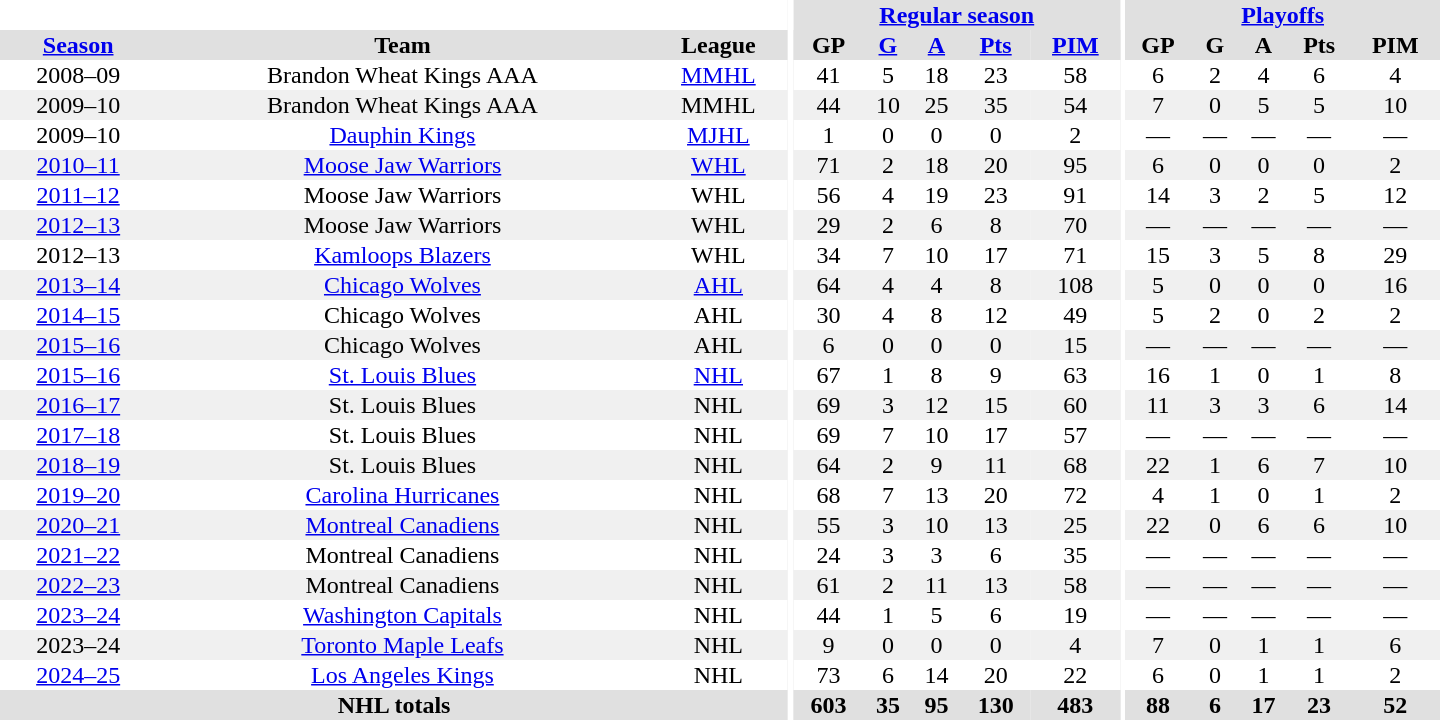<table border="0" cellpadding="1" cellspacing="0" style="text-align:center; width:60em;">
<tr bgcolor="#e0e0e0">
<th colspan="3" bgcolor="#ffffff"></th>
<th rowspan="99" bgcolor="#ffffff"></th>
<th colspan="5"><a href='#'>Regular season</a></th>
<th rowspan="99" bgcolor="#ffffff"></th>
<th colspan="5"><a href='#'>Playoffs</a></th>
</tr>
<tr bgcolor="#e0e0e0">
<th><a href='#'>Season</a></th>
<th>Team</th>
<th>League</th>
<th>GP</th>
<th><a href='#'>G</a></th>
<th><a href='#'>A</a></th>
<th><a href='#'>Pts</a></th>
<th><a href='#'>PIM</a></th>
<th>GP</th>
<th>G</th>
<th>A</th>
<th>Pts</th>
<th>PIM</th>
</tr>
<tr>
<td>2008–09</td>
<td>Brandon Wheat Kings AAA</td>
<td><a href='#'>MMHL</a></td>
<td>41</td>
<td>5</td>
<td>18</td>
<td>23</td>
<td>58</td>
<td>6</td>
<td>2</td>
<td>4</td>
<td>6</td>
<td>4</td>
</tr>
<tr bgcolor="#f0f0f0">
<td>2009–10</td>
<td>Brandon Wheat Kings AAA</td>
<td>MMHL</td>
<td>44</td>
<td>10</td>
<td>25</td>
<td>35</td>
<td>54</td>
<td>7</td>
<td>0</td>
<td>5</td>
<td>5</td>
<td>10</td>
</tr>
<tr>
<td>2009–10</td>
<td><a href='#'>Dauphin Kings</a></td>
<td><a href='#'>MJHL</a></td>
<td>1</td>
<td>0</td>
<td>0</td>
<td>0</td>
<td>2</td>
<td>—</td>
<td>—</td>
<td>—</td>
<td>—</td>
<td>—</td>
</tr>
<tr bgcolor="#f0f0f0">
<td><a href='#'>2010–11</a></td>
<td><a href='#'>Moose Jaw Warriors</a></td>
<td><a href='#'>WHL</a></td>
<td>71</td>
<td>2</td>
<td>18</td>
<td>20</td>
<td>95</td>
<td>6</td>
<td>0</td>
<td>0</td>
<td>0</td>
<td>2</td>
</tr>
<tr>
<td><a href='#'>2011–12</a></td>
<td>Moose Jaw Warriors</td>
<td>WHL</td>
<td>56</td>
<td>4</td>
<td>19</td>
<td>23</td>
<td>91</td>
<td>14</td>
<td>3</td>
<td>2</td>
<td>5</td>
<td>12</td>
</tr>
<tr bgcolor="#f0f0f0">
<td><a href='#'>2012–13</a></td>
<td>Moose Jaw Warriors</td>
<td>WHL</td>
<td>29</td>
<td>2</td>
<td>6</td>
<td>8</td>
<td>70</td>
<td>—</td>
<td>—</td>
<td>—</td>
<td>—</td>
<td>—</td>
</tr>
<tr>
<td>2012–13</td>
<td><a href='#'>Kamloops Blazers</a></td>
<td>WHL</td>
<td>34</td>
<td>7</td>
<td>10</td>
<td>17</td>
<td>71</td>
<td>15</td>
<td>3</td>
<td>5</td>
<td>8</td>
<td>29</td>
</tr>
<tr bgcolor="#f0f0f0">
<td><a href='#'>2013–14</a></td>
<td><a href='#'>Chicago Wolves</a></td>
<td><a href='#'>AHL</a></td>
<td>64</td>
<td>4</td>
<td>4</td>
<td>8</td>
<td>108</td>
<td>5</td>
<td>0</td>
<td>0</td>
<td>0</td>
<td>16</td>
</tr>
<tr>
<td><a href='#'>2014–15</a></td>
<td>Chicago Wolves</td>
<td>AHL</td>
<td>30</td>
<td>4</td>
<td>8</td>
<td>12</td>
<td>49</td>
<td>5</td>
<td>2</td>
<td>0</td>
<td>2</td>
<td>2</td>
</tr>
<tr bgcolor="#f0f0f0">
<td><a href='#'>2015–16</a></td>
<td>Chicago Wolves</td>
<td>AHL</td>
<td>6</td>
<td>0</td>
<td>0</td>
<td>0</td>
<td>15</td>
<td>—</td>
<td>—</td>
<td>—</td>
<td>—</td>
<td>—</td>
</tr>
<tr>
<td><a href='#'>2015–16</a></td>
<td><a href='#'>St. Louis Blues</a></td>
<td><a href='#'>NHL</a></td>
<td>67</td>
<td>1</td>
<td>8</td>
<td>9</td>
<td>63</td>
<td>16</td>
<td>1</td>
<td>0</td>
<td>1</td>
<td>8</td>
</tr>
<tr>
</tr>
<tr bgcolor="#f0f0f0">
<td><a href='#'>2016–17</a></td>
<td>St. Louis Blues</td>
<td>NHL</td>
<td>69</td>
<td>3</td>
<td>12</td>
<td>15</td>
<td>60</td>
<td>11</td>
<td>3</td>
<td>3</td>
<td>6</td>
<td>14</td>
</tr>
<tr>
<td><a href='#'>2017–18</a></td>
<td>St. Louis Blues</td>
<td>NHL</td>
<td>69</td>
<td>7</td>
<td>10</td>
<td>17</td>
<td>57</td>
<td>—</td>
<td>—</td>
<td>—</td>
<td>—</td>
<td>—</td>
</tr>
<tr bgcolor="#f0f0f0">
<td><a href='#'>2018–19</a></td>
<td>St. Louis Blues</td>
<td>NHL</td>
<td>64</td>
<td>2</td>
<td>9</td>
<td>11</td>
<td>68</td>
<td>22</td>
<td>1</td>
<td>6</td>
<td>7</td>
<td>10</td>
</tr>
<tr>
<td><a href='#'>2019–20</a></td>
<td><a href='#'>Carolina Hurricanes</a></td>
<td>NHL</td>
<td>68</td>
<td>7</td>
<td>13</td>
<td>20</td>
<td>72</td>
<td>4</td>
<td>1</td>
<td>0</td>
<td>1</td>
<td>2</td>
</tr>
<tr bgcolor="#f0f0f0">
<td><a href='#'>2020–21</a></td>
<td><a href='#'>Montreal Canadiens</a></td>
<td>NHL</td>
<td>55</td>
<td>3</td>
<td>10</td>
<td>13</td>
<td>25</td>
<td>22</td>
<td>0</td>
<td>6</td>
<td>6</td>
<td>10</td>
</tr>
<tr>
<td><a href='#'>2021–22</a></td>
<td>Montreal Canadiens</td>
<td>NHL</td>
<td>24</td>
<td>3</td>
<td>3</td>
<td>6</td>
<td>35</td>
<td>—</td>
<td>—</td>
<td>—</td>
<td>—</td>
<td>—</td>
</tr>
<tr bgcolor="#f0f0f0">
<td><a href='#'>2022–23</a></td>
<td>Montreal Canadiens</td>
<td>NHL</td>
<td>61</td>
<td>2</td>
<td>11</td>
<td>13</td>
<td>58</td>
<td>—</td>
<td>—</td>
<td>—</td>
<td>—</td>
<td>—</td>
</tr>
<tr>
<td><a href='#'>2023–24</a></td>
<td><a href='#'>Washington Capitals</a></td>
<td>NHL</td>
<td>44</td>
<td>1</td>
<td>5</td>
<td>6</td>
<td>19</td>
<td>—</td>
<td>—</td>
<td>—</td>
<td>—</td>
<td>—</td>
</tr>
<tr bgcolor="#f0f0f0">
<td>2023–24</td>
<td><a href='#'>Toronto Maple Leafs</a></td>
<td>NHL</td>
<td>9</td>
<td>0</td>
<td>0</td>
<td>0</td>
<td>4</td>
<td>7</td>
<td>0</td>
<td>1</td>
<td>1</td>
<td>6</td>
</tr>
<tr>
<td><a href='#'>2024–25</a></td>
<td><a href='#'>Los Angeles Kings</a></td>
<td>NHL</td>
<td>73</td>
<td>6</td>
<td>14</td>
<td>20</td>
<td>22</td>
<td>6</td>
<td>0</td>
<td>1</td>
<td>1</td>
<td>2</td>
</tr>
<tr bgcolor="#e0e0e0">
<th colspan="3">NHL totals</th>
<th>603</th>
<th>35</th>
<th>95</th>
<th>130</th>
<th>483</th>
<th>88</th>
<th>6</th>
<th>17</th>
<th>23</th>
<th>52</th>
</tr>
</table>
